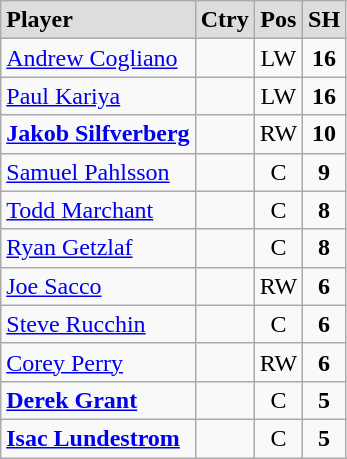<table class="wikitable">
<tr align="center" style="font-weight:bold; background-color:#dddddd;" |>
<td align="left">Player</td>
<td>Ctry</td>
<td>Pos</td>
<td>SH</td>
</tr>
<tr align="center">
<td align="left"><a href='#'>Andrew Cogliano</a></td>
<td></td>
<td>LW</td>
<td><strong>16</strong></td>
</tr>
<tr align="center">
<td align="left"><a href='#'>Paul Kariya</a></td>
<td></td>
<td>LW</td>
<td><strong>16</strong></td>
</tr>
<tr align="center">
<td align="left"><strong><a href='#'>Jakob Silfverberg</a></strong></td>
<td></td>
<td>RW</td>
<td><strong>10</strong></td>
</tr>
<tr align="center">
<td align="left"><a href='#'>Samuel Pahlsson</a></td>
<td></td>
<td>C</td>
<td><strong>9</strong></td>
</tr>
<tr align="center">
<td align="left"><a href='#'>Todd Marchant</a></td>
<td></td>
<td>C</td>
<td><strong>8</strong></td>
</tr>
<tr align="center">
<td align="left"><a href='#'>Ryan Getzlaf</a></td>
<td></td>
<td>C</td>
<td><strong>8</strong></td>
</tr>
<tr align="center">
<td align="left"><a href='#'>Joe Sacco</a></td>
<td></td>
<td>RW</td>
<td><strong>6</strong></td>
</tr>
<tr align="center">
<td align="left"><a href='#'>Steve Rucchin</a></td>
<td></td>
<td>C</td>
<td><strong>6</strong></td>
</tr>
<tr align="center">
<td align="left"><a href='#'>Corey Perry</a></td>
<td></td>
<td>RW</td>
<td><strong>6</strong></td>
</tr>
<tr align="center">
<td align="left"><strong><a href='#'>Derek Grant</a></strong></td>
<td></td>
<td>C</td>
<td><strong>5</strong></td>
</tr>
<tr align="center">
<td align="left"><strong><a href='#'>Isac Lundestrom</a></strong></td>
<td></td>
<td>C</td>
<td><strong>5</strong></td>
</tr>
</table>
